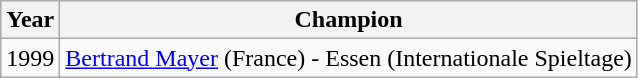<table class="wikitable">
<tr>
<th>Year</th>
<th>Champion</th>
</tr>
<tr>
<td>1999</td>
<td><a href='#'>Bertrand Mayer</a> (France) - Essen (Internationale Spieltage)</td>
</tr>
</table>
